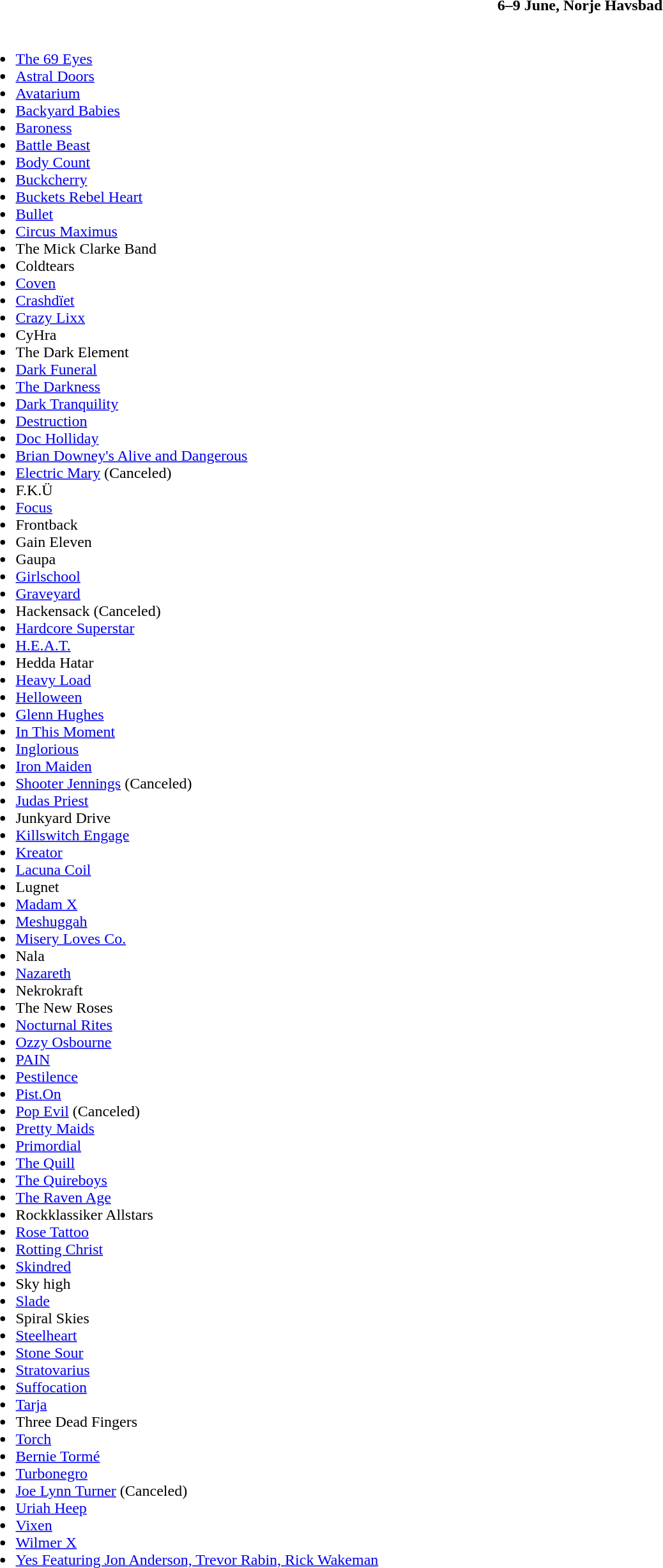<table class="toccolours collapsible expanded" style="width:100%;">
<tr>
<th>6–9 June, Norje Havsbad</th>
</tr>
<tr>
<td><br><ul><li><a href='#'>The 69 Eyes</a></li><li><a href='#'>Astral Doors</a></li><li><a href='#'>Avatarium</a></li><li><a href='#'>Backyard Babies</a></li><li><a href='#'>Baroness</a></li><li><a href='#'>Battle Beast</a></li><li><a href='#'>Body Count</a></li><li><a href='#'>Buckcherry</a></li><li><a href='#'>Buckets Rebel Heart</a></li><li><a href='#'>Bullet</a></li><li><a href='#'>Circus Maximus</a></li><li>The Mick Clarke Band</li><li>Coldtears</li><li><a href='#'>Coven</a></li><li><a href='#'>Crashdïet</a></li><li><a href='#'>Crazy Lixx</a></li><li>CyHra</li><li>The Dark Element</li><li><a href='#'>Dark Funeral</a></li><li><a href='#'>The Darkness</a></li><li><a href='#'>Dark Tranquility</a></li><li><a href='#'>Destruction</a></li><li><a href='#'>Doc Holliday</a></li><li><a href='#'>Brian Downey's Alive and Dangerous</a></li><li><a href='#'>Electric Mary</a> (Canceled)</li><li>F.K.Ü</li><li><a href='#'>Focus</a></li><li>Frontback</li><li>Gain Eleven</li><li>Gaupa</li><li><a href='#'>Girlschool</a></li><li><a href='#'>Graveyard</a></li><li>Hackensack (Canceled)</li><li><a href='#'>Hardcore Superstar</a></li><li><a href='#'>H.E.A.T.</a></li><li>Hedda Hatar</li><li><a href='#'>Heavy Load</a></li><li><a href='#'>Helloween</a></li><li><a href='#'>Glenn Hughes</a></li><li><a href='#'>In This Moment</a></li><li><a href='#'>Inglorious</a></li><li><a href='#'>Iron Maiden</a></li><li><a href='#'>Shooter Jennings</a> (Canceled)</li><li><a href='#'>Judas Priest</a></li><li>Junkyard Drive</li><li><a href='#'>Killswitch Engage</a></li><li><a href='#'>Kreator</a></li><li><a href='#'>Lacuna Coil</a></li><li>Lugnet</li><li><a href='#'>Madam X</a></li><li><a href='#'>Meshuggah</a></li><li><a href='#'>Misery Loves Co.</a></li><li>Nala</li><li><a href='#'>Nazareth</a></li><li>Nekrokraft</li><li>The New Roses</li><li><a href='#'>Nocturnal Rites</a></li><li><a href='#'>Ozzy Osbourne</a></li><li><a href='#'>PAIN</a></li><li><a href='#'>Pestilence</a></li><li><a href='#'>Pist.On</a></li><li><a href='#'>Pop Evil</a> (Canceled)</li><li><a href='#'>Pretty Maids</a></li><li><a href='#'>Primordial</a></li><li><a href='#'>The Quill</a></li><li><a href='#'>The Quireboys</a></li><li><a href='#'>The Raven Age</a></li><li>Rockklassiker Allstars</li><li><a href='#'>Rose Tattoo</a></li><li><a href='#'>Rotting Christ</a></li><li><a href='#'>Skindred</a></li><li>Sky high</li><li><a href='#'>Slade</a></li><li>Spiral Skies</li><li><a href='#'>Steelheart</a></li><li><a href='#'>Stone Sour</a></li><li><a href='#'>Stratovarius</a></li><li><a href='#'>Suffocation</a></li><li><a href='#'>Tarja</a></li><li>Three Dead Fingers</li><li><a href='#'>Torch</a></li><li><a href='#'>Bernie Tormé</a></li><li><a href='#'>Turbonegro</a></li><li><a href='#'>Joe Lynn Turner</a> (Canceled)</li><li><a href='#'>Uriah Heep</a></li><li><a href='#'>Vixen</a></li><li><a href='#'>Wilmer X</a></li><li><a href='#'>Yes Featuring Jon Anderson, Trevor Rabin, Rick Wakeman</a></li></ul></td>
</tr>
</table>
